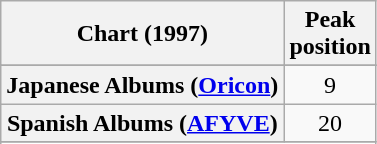<table class="wikitable plainrowheaders sortable" style="text-align:center;">
<tr>
<th>Chart (1997)</th>
<th>Peak<br>position</th>
</tr>
<tr>
</tr>
<tr>
</tr>
<tr>
</tr>
<tr>
</tr>
<tr>
<th scope="row">Japanese Albums (<a href='#'>Oricon</a>)</th>
<td align="center">9</td>
</tr>
<tr>
<th scope="row">Spanish Albums (<a href='#'>AFYVE</a>)</th>
<td align="center">20</td>
</tr>
<tr>
</tr>
<tr>
</tr>
<tr>
</tr>
<tr>
</tr>
<tr>
</tr>
</table>
